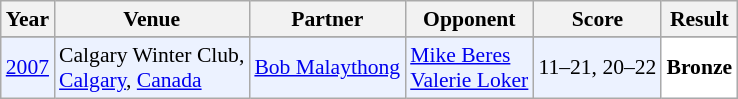<table class="sortable wikitable" style="font-size: 90%;">
<tr>
<th>Year</th>
<th>Venue</th>
<th>Partner</th>
<th>Opponent</th>
<th>Score</th>
<th>Result</th>
</tr>
<tr>
</tr>
<tr style="background:#ECF2FF">
<td align="center"><a href='#'>2007</a></td>
<td align="left">Calgary Winter Club,<br><a href='#'>Calgary</a>, <a href='#'>Canada</a></td>
<td align="left"> <a href='#'>Bob Malaythong</a></td>
<td align="left"> <a href='#'>Mike Beres</a><br> <a href='#'>Valerie Loker</a></td>
<td align="left">11–21, 20–22</td>
<td style="text-align:left; background:white"> <strong>Bronze</strong></td>
</tr>
</table>
